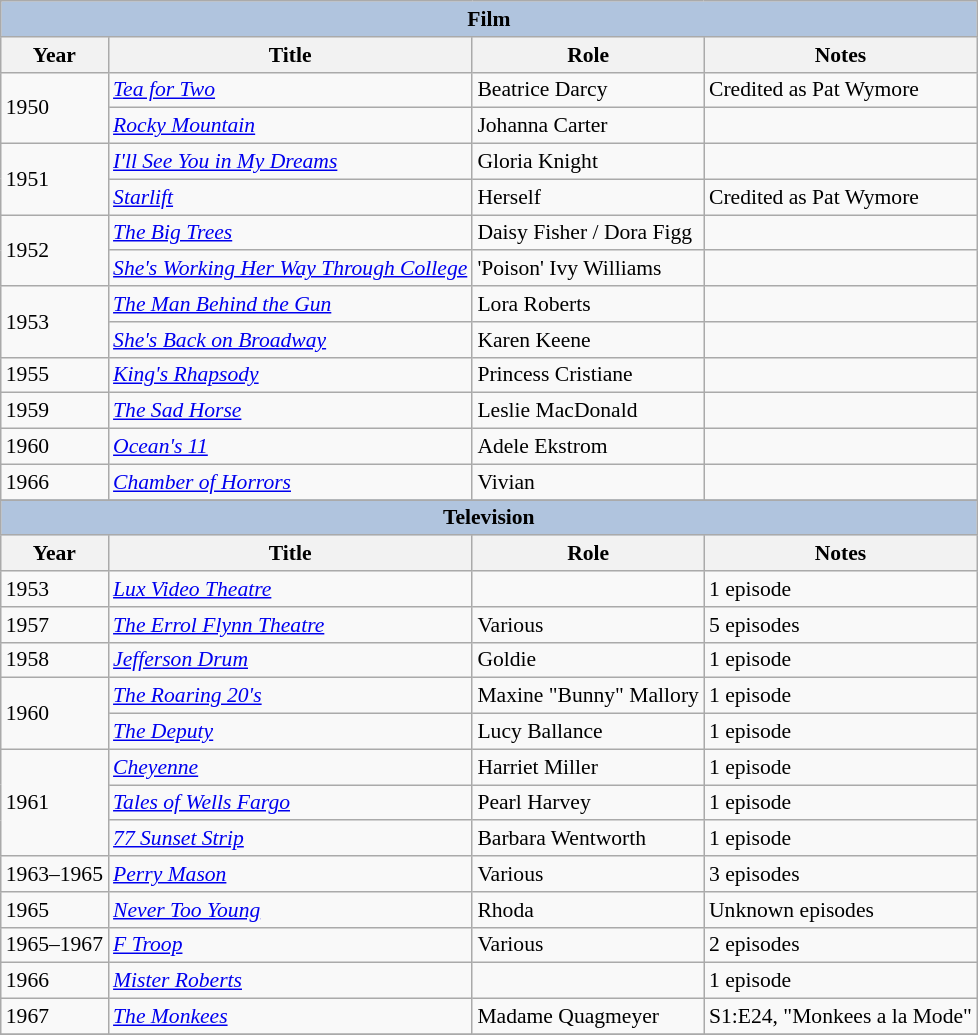<table class="wikitable" style="font-size: 90%;">
<tr>
<th colspan="4" style="background: LightSteelBlue;">Film</th>
</tr>
<tr>
<th>Year</th>
<th>Title</th>
<th>Role</th>
<th>Notes</th>
</tr>
<tr>
<td rowspan=2>1950</td>
<td><em><a href='#'>Tea for Two</a></em></td>
<td>Beatrice Darcy</td>
<td>Credited as Pat Wymore</td>
</tr>
<tr>
<td><em><a href='#'>Rocky Mountain</a></em></td>
<td>Johanna Carter</td>
<td></td>
</tr>
<tr>
<td rowspan=2>1951</td>
<td><em><a href='#'>I'll See You in My Dreams</a></em></td>
<td>Gloria Knight</td>
<td></td>
</tr>
<tr>
<td><em><a href='#'>Starlift</a></em></td>
<td>Herself</td>
<td>Credited as Pat Wymore</td>
</tr>
<tr>
<td rowspan=2>1952</td>
<td><em><a href='#'>The Big Trees</a></em></td>
<td>Daisy Fisher / Dora Figg</td>
<td></td>
</tr>
<tr>
<td><em><a href='#'>She's Working Her Way Through College</a></em></td>
<td>'Poison' Ivy Williams</td>
<td></td>
</tr>
<tr>
<td rowspan=2>1953</td>
<td><em><a href='#'>The Man Behind the Gun</a></em></td>
<td>Lora Roberts</td>
<td></td>
</tr>
<tr>
<td><em><a href='#'>She's Back on Broadway</a></em></td>
<td>Karen Keene</td>
<td></td>
</tr>
<tr>
<td>1955</td>
<td><em><a href='#'>King's Rhapsody</a></em></td>
<td>Princess Cristiane</td>
<td></td>
</tr>
<tr>
<td>1959</td>
<td><em><a href='#'>The Sad Horse</a></em></td>
<td>Leslie MacDonald</td>
<td></td>
</tr>
<tr>
<td>1960</td>
<td><em><a href='#'>Ocean's 11</a></em></td>
<td>Adele Ekstrom</td>
<td></td>
</tr>
<tr>
<td>1966</td>
<td><em><a href='#'>Chamber of Horrors</a></em></td>
<td>Vivian</td>
<td></td>
</tr>
<tr>
</tr>
<tr>
<th colspan="4" style="background: LightSteelBlue;">Television</th>
</tr>
<tr>
<th>Year</th>
<th>Title</th>
<th>Role</th>
<th>Notes</th>
</tr>
<tr>
<td>1953</td>
<td><em><a href='#'>Lux Video Theatre</a></em></td>
<td></td>
<td>1 episode</td>
</tr>
<tr>
<td>1957</td>
<td><em><a href='#'>The Errol Flynn Theatre</a></em></td>
<td>Various</td>
<td>5 episodes</td>
</tr>
<tr>
<td>1958</td>
<td><em><a href='#'>Jefferson Drum</a></em></td>
<td>Goldie</td>
<td>1 episode</td>
</tr>
<tr>
<td rowspan=2>1960</td>
<td><em><a href='#'>The Roaring 20's</a></em></td>
<td>Maxine "Bunny" Mallory</td>
<td>1 episode</td>
</tr>
<tr>
<td><em><a href='#'>The Deputy</a></em></td>
<td>Lucy Ballance</td>
<td>1 episode</td>
</tr>
<tr>
<td rowspan=3>1961</td>
<td><em><a href='#'>Cheyenne</a></em></td>
<td>Harriet Miller</td>
<td>1 episode</td>
</tr>
<tr>
<td><em><a href='#'>Tales of Wells Fargo</a></em></td>
<td>Pearl Harvey</td>
<td>1 episode</td>
</tr>
<tr>
<td><em><a href='#'>77 Sunset Strip</a></em></td>
<td>Barbara Wentworth</td>
<td>1 episode</td>
</tr>
<tr>
<td>1963–1965</td>
<td><em><a href='#'>Perry Mason</a></em></td>
<td>Various</td>
<td>3 episodes</td>
</tr>
<tr>
<td>1965</td>
<td><em><a href='#'>Never Too Young</a></em></td>
<td>Rhoda</td>
<td>Unknown episodes</td>
</tr>
<tr>
<td>1965–1967</td>
<td><em><a href='#'>F Troop</a></em></td>
<td>Various</td>
<td>2 episodes</td>
</tr>
<tr>
<td>1966</td>
<td><em><a href='#'>Mister Roberts</a></em></td>
<td></td>
<td>1 episode</td>
</tr>
<tr>
<td>1967</td>
<td><em><a href='#'>The Monkees</a></em></td>
<td>Madame Quagmeyer</td>
<td>S1:E24, "Monkees a la Mode"</td>
</tr>
<tr>
</tr>
</table>
